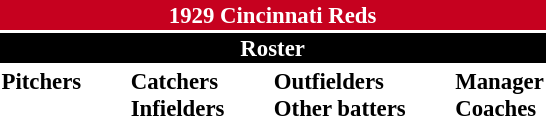<table class="toccolours" style="font-size: 95%;">
<tr>
<th colspan="10" style="background-color: #c6011f; color: white; text-align: center;">1929 Cincinnati Reds</th>
</tr>
<tr>
<td colspan="10" style="background-color: black; color: white; text-align: center;"><strong>Roster</strong></td>
</tr>
<tr>
<td valign="top"><strong>Pitchers</strong><br>











</td>
<td width="25px"></td>
<td valign="top"><strong>Catchers</strong><br>




<strong>Infielders</strong>






</td>
<td width="25px"></td>
<td valign="top"><strong>Outfielders</strong><br>




<strong>Other batters</strong>
</td>
<td width="25px"></td>
<td valign="top"><strong>Manager</strong><br>
<strong>Coaches</strong>
</td>
</tr>
</table>
